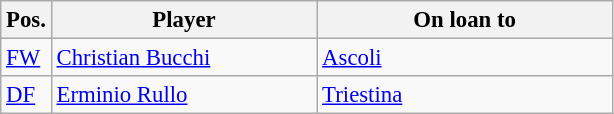<table class="wikitable" style="font-size:95%;">
<tr>
<th width=20px>Pos.</th>
<th width=170px>Player</th>
<th width=190px>On loan to</th>
</tr>
<tr>
<td><a href='#'>FW</a></td>
<td> <a href='#'>Christian Bucchi</a></td>
<td><a href='#'>Ascoli</a></td>
</tr>
<tr>
<td><a href='#'>DF</a></td>
<td> <a href='#'>Erminio Rullo</a></td>
<td><a href='#'>Triestina</a></td>
</tr>
</table>
